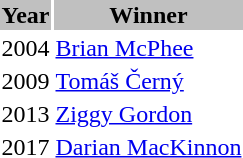<table class="toccolours">
<tr>
<th style="background:silver;">Year</th>
<th style="background:silver;">Winner</th>
</tr>
<tr>
<td>2004</td>
<td> <a href='#'>Brian McPhee</a></td>
</tr>
<tr>
<td>2009</td>
<td> <a href='#'>Tomáš Černý</a></td>
</tr>
<tr>
<td>2013</td>
<td> <a href='#'>Ziggy Gordon</a></td>
</tr>
<tr>
<td>2017</td>
<td> <a href='#'>Darian MacKinnon</a></td>
</tr>
<tr>
</tr>
</table>
